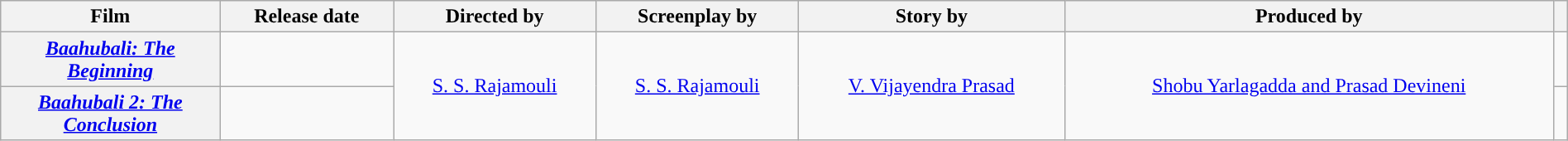<table class="wikitable plainrowheaders" style="text-align:center; margin=auto; width:100%;">
<tr>
<th style="width:14%">Film</th>
<th>Release date</th>
<th>Directed by</th>
<th>Screenplay by</th>
<th>Story by</th>
<th>Produced by</th>
<th></th>
</tr>
<tr>
<th scope="row"><em><a href='#'>Baahubali: The Beginning</a></em></th>
<td style="text-align:left"></td>
<td rowspan="2"><a href='#'>S. S. Rajamouli</a></td>
<td rowspan="2"><a href='#'>S. S. Rajamouli</a></td>
<td rowspan="2"><a href='#'>V. Vijayendra Prasad</a></td>
<td rowspan="2"><a href='#'>Shobu Yarlagadda and Prasad Devineni</a></td>
<td></td>
</tr>
<tr>
<th scope="row"><em><a href='#'>Baahubali 2: The Conclusion</a></em></th>
<td style="text-align:left"></td>
<td></td>
</tr>
</table>
